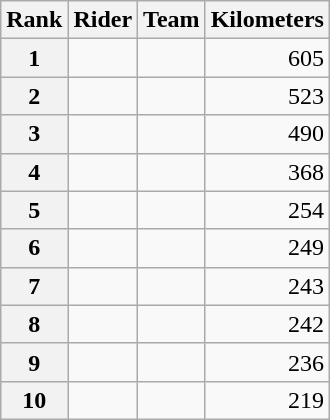<table class="wikitable">
<tr>
<th scope="col">Rank</th>
<th scope="col">Rider</th>
<th scope="col">Team</th>
<th scope="col">Kilometers</th>
</tr>
<tr>
<th scope="row">1</th>
<td></td>
<td></td>
<td style="text-align:right;">605</td>
</tr>
<tr>
<th scope="row">2</th>
<td></td>
<td></td>
<td style="text-align:right;">523</td>
</tr>
<tr>
<th scope="row">3</th>
<td> </td>
<td></td>
<td style="text-align:right;">490</td>
</tr>
<tr>
<th scope="row">4</th>
<td> </td>
<td></td>
<td style="text-align:right;">368</td>
</tr>
<tr>
<th scope="row">5</th>
<td></td>
<td></td>
<td style="text-align:right;">254</td>
</tr>
<tr>
<th scope="row">6</th>
<td></td>
<td></td>
<td style="text-align:right;">249</td>
</tr>
<tr>
<th scope="row">7</th>
<td></td>
<td></td>
<td style="text-align:right;">243</td>
</tr>
<tr>
<th scope="row">8</th>
<td></td>
<td></td>
<td style="text-align:right;">242</td>
</tr>
<tr>
<th scope="row">9</th>
<td></td>
<td></td>
<td style="text-align:right;">236</td>
</tr>
<tr>
<th scope="row">10</th>
<td></td>
<td></td>
<td style="text-align:right;">219</td>
</tr>
</table>
